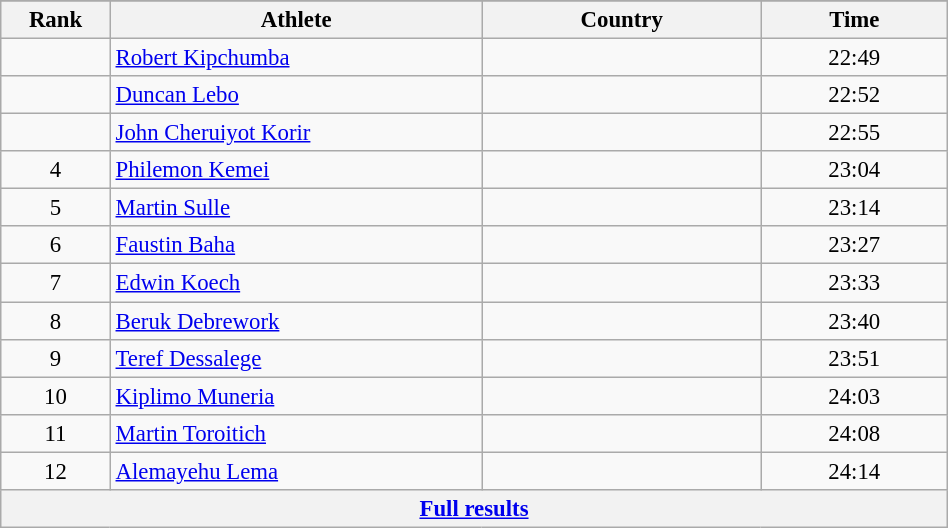<table class="wikitable sortable" style=" text-align:center; font-size:95%;" width="50%">
<tr>
</tr>
<tr>
<th width=5%>Rank</th>
<th width=20%>Athlete</th>
<th width=15%>Country</th>
<th width=10%>Time</th>
</tr>
<tr>
<td align=center></td>
<td align=left><a href='#'>Robert Kipchumba</a></td>
<td align=left></td>
<td>22:49</td>
</tr>
<tr>
<td align=center></td>
<td align=left><a href='#'>Duncan Lebo</a></td>
<td align=left></td>
<td>22:52</td>
</tr>
<tr>
<td align=center></td>
<td align=left><a href='#'>John Cheruiyot Korir</a></td>
<td align=left></td>
<td>22:55</td>
</tr>
<tr>
<td align=center>4</td>
<td align=left><a href='#'>Philemon Kemei</a></td>
<td align=left></td>
<td>23:04</td>
</tr>
<tr>
<td align=center>5</td>
<td align=left><a href='#'>Martin Sulle</a></td>
<td align=left></td>
<td>23:14</td>
</tr>
<tr>
<td align=center>6</td>
<td align=left><a href='#'>Faustin Baha</a></td>
<td align=left></td>
<td>23:27</td>
</tr>
<tr>
<td align=center>7</td>
<td align=left><a href='#'>Edwin Koech</a></td>
<td align=left></td>
<td>23:33</td>
</tr>
<tr>
<td align=center>8</td>
<td align=left><a href='#'>Beruk Debrework</a></td>
<td align=left></td>
<td>23:40</td>
</tr>
<tr>
<td align=center>9</td>
<td align=left><a href='#'>Teref Dessalege</a></td>
<td align=left></td>
<td>23:51</td>
</tr>
<tr>
<td align=center>10</td>
<td align=left><a href='#'>Kiplimo Muneria</a></td>
<td align=left></td>
<td>24:03</td>
</tr>
<tr>
<td align=center>11</td>
<td align=left><a href='#'>Martin Toroitich</a></td>
<td align=left></td>
<td>24:08</td>
</tr>
<tr>
<td align=center>12</td>
<td align=left><a href='#'>Alemayehu Lema</a></td>
<td align=left></td>
<td>24:14</td>
</tr>
<tr class="sortbottom">
<th colspan=4 align=center><a href='#'>Full results</a></th>
</tr>
</table>
